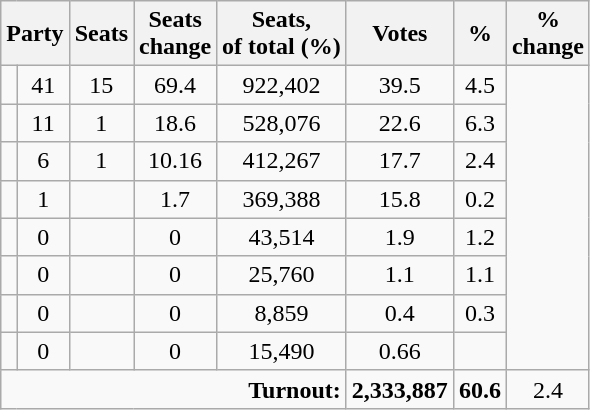<table class="wikitable sortable">
<tr>
<th colspan="2" rowspan="1" align="center">Party</th>
<th align="center">Seats</th>
<th align="center">Seats<br>change</th>
<th align="center">Seats,<br>of total (%)</th>
<th align="center">Votes</th>
<th align="center">%</th>
<th align="center">%<br>change</th>
</tr>
<tr>
<td></td>
<td align="center">41</td>
<td align="center">15</td>
<td align="center">69.4</td>
<td align="center">922,402</td>
<td align="center">39.5</td>
<td align="center">4.5</td>
</tr>
<tr>
<td></td>
<td align="center">11</td>
<td align="center">1</td>
<td align="center">18.6</td>
<td align="center">528,076</td>
<td align="center">22.6</td>
<td align="center">6.3</td>
</tr>
<tr>
<td></td>
<td align="center">6</td>
<td align="center">1</td>
<td align="center">10.16</td>
<td align="center">412,267</td>
<td align="center">17.7</td>
<td align="center">2.4</td>
</tr>
<tr>
<td></td>
<td align="center">1</td>
<td align="center"></td>
<td align="center">1.7</td>
<td align="center">369,388</td>
<td align="center">15.8</td>
<td align="center">0.2</td>
</tr>
<tr>
<td></td>
<td align="center">0</td>
<td align="center"></td>
<td align="center">0</td>
<td align="center">43,514</td>
<td align="center">1.9</td>
<td align="center">1.2</td>
</tr>
<tr>
<td></td>
<td align="center">0</td>
<td align="center"></td>
<td align="center">0</td>
<td align="center">25,760</td>
<td align="center">1.1</td>
<td align="center">1.1</td>
</tr>
<tr>
<td></td>
<td align="center">0</td>
<td align="center"></td>
<td align="center">0</td>
<td align="center">8,859</td>
<td align="center">0.4</td>
<td align="center">0.3</td>
</tr>
<tr>
<td></td>
<td align="center">0</td>
<td align="center"></td>
<td align="center">0</td>
<td align="center">15,490</td>
<td align="center">0.66</td>
<td align="center"></td>
</tr>
<tr>
<td colspan="5" rowspan="1" align="right"><strong>Turnout:</strong></td>
<td align="center"><strong>2,333,887</strong></td>
<td align="center"><strong>60.6</strong></td>
<td align="center"> 2.4</td>
</tr>
</table>
